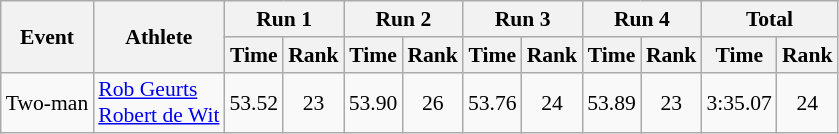<table class="wikitable" style="font-size:90%">
<tr>
<th rowspan="2">Event</th>
<th rowspan="2">Athlete</th>
<th colspan="2">Run 1</th>
<th colspan="2">Run 2</th>
<th colspan="2">Run 3</th>
<th colspan="2">Run 4</th>
<th colspan="2">Total</th>
</tr>
<tr>
<th>Time</th>
<th>Rank</th>
<th>Time</th>
<th>Rank</th>
<th>Time</th>
<th>Rank</th>
<th>Time</th>
<th>Rank</th>
<th>Time</th>
<th>Rank</th>
</tr>
<tr>
<td>Two-man</td>
<td><a href='#'>Rob Geurts</a><br><a href='#'>Robert de Wit</a></td>
<td align="center">53.52</td>
<td align="center">23</td>
<td align="center">53.90</td>
<td align="center">26</td>
<td align="center">53.76</td>
<td align="center">24</td>
<td align="center">53.89</td>
<td align="center">23</td>
<td align="center">3:35.07</td>
<td align="center">24</td>
</tr>
</table>
